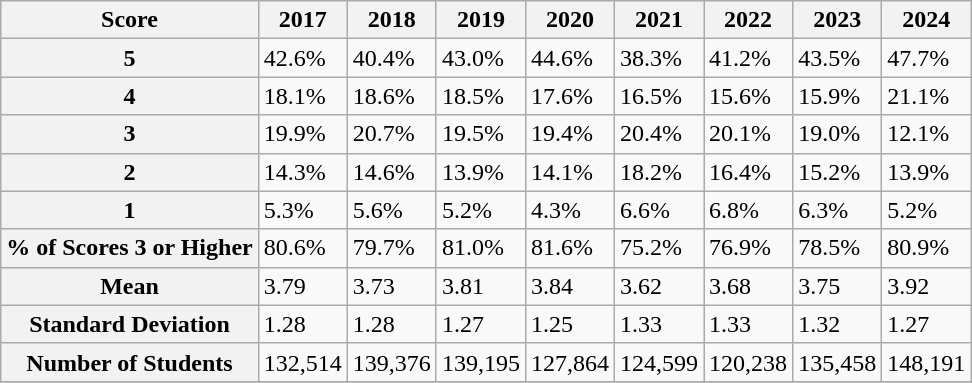<table class="wikitable" border="1">
<tr>
<th>Score</th>
<th>2017</th>
<th>2018</th>
<th>2019</th>
<th>2020</th>
<th>2021</th>
<th>2022</th>
<th>2023</th>
<th>2024</th>
</tr>
<tr>
<th>5</th>
<td>42.6%</td>
<td>40.4%</td>
<td>43.0%</td>
<td>44.6%</td>
<td>38.3%</td>
<td>41.2%</td>
<td>43.5%</td>
<td>47.7%</td>
</tr>
<tr>
<th>4</th>
<td>18.1%</td>
<td>18.6%</td>
<td>18.5%</td>
<td>17.6%</td>
<td>16.5%</td>
<td>15.6%</td>
<td>15.9%</td>
<td>21.1%</td>
</tr>
<tr>
<th>3</th>
<td>19.9%</td>
<td>20.7%</td>
<td>19.5%</td>
<td>19.4%</td>
<td>20.4%</td>
<td>20.1%</td>
<td>19.0%</td>
<td>12.1%</td>
</tr>
<tr>
<th>2</th>
<td>14.3%</td>
<td>14.6%</td>
<td>13.9%</td>
<td>14.1%</td>
<td>18.2%</td>
<td>16.4%</td>
<td>15.2%</td>
<td>13.9%</td>
</tr>
<tr>
<th>1</th>
<td>5.3%</td>
<td>5.6%</td>
<td>5.2%</td>
<td>4.3%</td>
<td>6.6%</td>
<td>6.8%</td>
<td>6.3%</td>
<td>5.2%</td>
</tr>
<tr>
<th>% of Scores 3 or Higher</th>
<td>80.6%</td>
<td>79.7%</td>
<td>81.0%</td>
<td>81.6%</td>
<td>75.2%</td>
<td>76.9%</td>
<td>78.5%</td>
<td>80.9%</td>
</tr>
<tr>
<th>Mean</th>
<td>3.79</td>
<td>3.73</td>
<td>3.81</td>
<td>3.84</td>
<td>3.62</td>
<td>3.68</td>
<td>3.75</td>
<td>3.92</td>
</tr>
<tr>
<th>Standard Deviation</th>
<td>1.28</td>
<td>1.28</td>
<td>1.27</td>
<td>1.25</td>
<td>1.33</td>
<td>1.33</td>
<td>1.32</td>
<td>1.27</td>
</tr>
<tr>
<th>Number of Students</th>
<td>132,514</td>
<td>139,376</td>
<td>139,195</td>
<td>127,864</td>
<td>124,599</td>
<td>120,238</td>
<td>135,458</td>
<td>148,191</td>
</tr>
<tr>
</tr>
</table>
